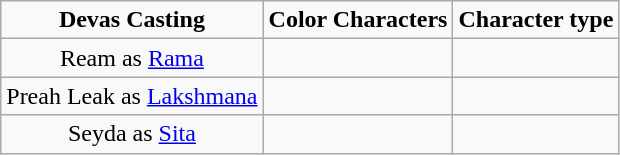<table class="wikitable" style="text-align:center;">
<tr>
<td><span><strong>Devas Casting</strong></span></td>
<td><span><strong>Color Characters</strong></span></td>
<td><span><strong>Character type</strong></span></td>
</tr>
<tr>
<td>Ream as <a href='#'>Rama</a></td>
<td></td>
<td></td>
</tr>
<tr>
<td>Preah Leak as <a href='#'>Lakshmana</a></td>
<td></td>
<td></td>
</tr>
<tr>
<td>Seyda as <a href='#'>Sita</a></td>
<td></td>
<td></td>
</tr>
</table>
